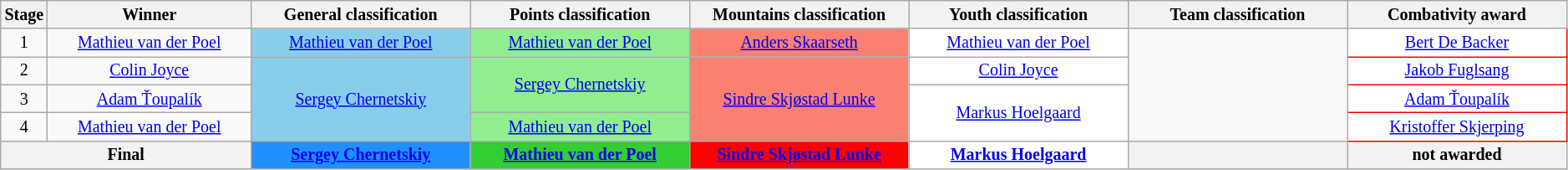<table class="wikitable" style="text-align: center; font-size:smaller;">
<tr style="background:#efefef;">
<th style="width:1%;">Stage</th>
<th style="width:13%;">Winner</th>
<th style="width:14%;">General classification<br></th>
<th style="width:14%;">Points classification<br></th>
<th style="width:14%;">Mountains classification<br></th>
<th style="width:14%;">Youth classification<br></th>
<th style="width:14%;">Team classification</th>
<th style="width:14%;">Combativity award<br></th>
</tr>
<tr>
<td>1</td>
<td><a href='#'>Mathieu van der Poel</a></td>
<td style="background:skyblue;"><a href='#'>Mathieu van der Poel</a></td>
<td style="background:lightgreen"><a href='#'>Mathieu van der Poel</a></td>
<td style="background:salmon;"><a href='#'>Anders Skaarseth</a></td>
<td style="background:white;"><a href='#'>Mathieu van der Poel</a></td>
<td style="background:offwhite" rowspan=4></td>
<td style="background:white; border: 1px solid red;"><a href='#'>Bert De Backer</a></td>
</tr>
<tr>
<td>2</td>
<td><a href='#'>Colin Joyce</a></td>
<td style="background:skyblue;" rowspan=3><a href='#'>Sergey Chernetskiy</a></td>
<td style="background:lightgreen" rowspan=2><a href='#'>Sergey Chernetskiy</a></td>
<td style="background:salmon;" rowspan=3><a href='#'>Sindre Skjøstad Lunke</a></td>
<td style="background:white;"><a href='#'>Colin Joyce</a></td>
<td style="background:white; border: 1px solid red;"><a href='#'>Jakob Fuglsang</a></td>
</tr>
<tr>
<td>3</td>
<td><a href='#'>Adam Ťoupalík</a></td>
<td style="background:white;" rowspan=2><a href='#'>Markus Hoelgaard</a></td>
<td style="background:white; border: 1px solid red;"><a href='#'>Adam Ťoupalík</a></td>
</tr>
<tr>
<td>4</td>
<td><a href='#'>Mathieu van der Poel</a></td>
<td style="background:lightgreen"><a href='#'>Mathieu van der Poel</a></td>
<td style="background:white; border: 1px solid red;"><a href='#'>Kristoffer Skjerping</a></td>
</tr>
<tr>
<th colspan=2><strong>Final</strong></th>
<th style="background:dodgerblue;"><a href='#'>Sergey Chernetskiy</a></th>
<th style="background:limegreen;"><a href='#'>Mathieu van der Poel</a></th>
<th style="background:red;"><a href='#'>Sindre Skjøstad Lunke</a></th>
<th style="background:white;"><a href='#'>Markus Hoelgaard</a></th>
<th style="background:offwhite;"></th>
<th style="background:offwhite;">not awarded</th>
</tr>
</table>
